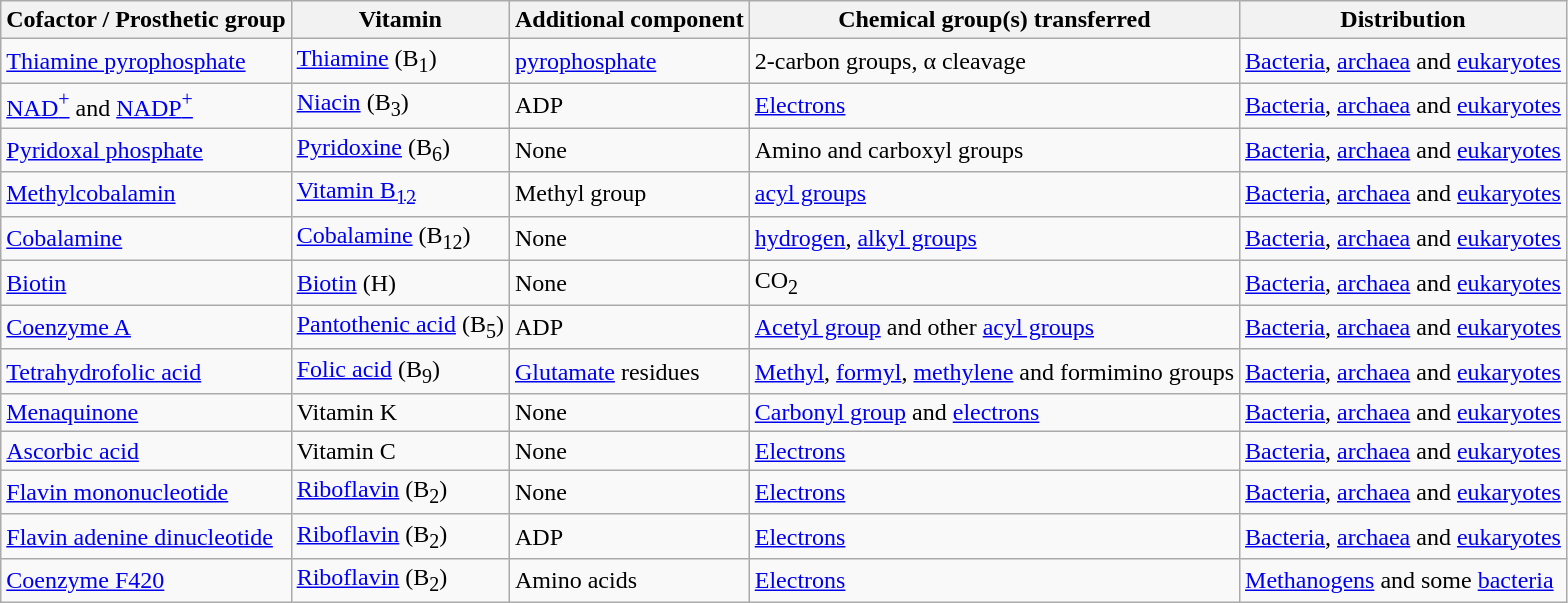<table class="wikitable">
<tr>
<th>Cofactor / Prosthetic group</th>
<th>Vitamin</th>
<th>Additional component</th>
<th>Chemical group(s) transferred</th>
<th>Distribution</th>
</tr>
<tr>
<td><a href='#'>Thiamine pyrophosphate</a></td>
<td><a href='#'>Thiamine</a> (B<sub>1</sub>)</td>
<td><a href='#'>pyrophosphate</a></td>
<td>2-carbon groups, α cleavage</td>
<td><a href='#'>Bacteria</a>, <a href='#'>archaea</a> and <a href='#'>eukaryotes</a></td>
</tr>
<tr>
<td><a href='#'>NAD<sup>+</sup></a> and <a href='#'>NADP<sup>+</sup></a></td>
<td><a href='#'>Niacin</a> (B<sub>3</sub>)</td>
<td>ADP</td>
<td><a href='#'>Electrons</a></td>
<td><a href='#'>Bacteria</a>, <a href='#'>archaea</a> and <a href='#'>eukaryotes</a></td>
</tr>
<tr>
<td><a href='#'>Pyridoxal phosphate</a></td>
<td><a href='#'>Pyridoxine</a> (B<sub>6</sub>)</td>
<td>None</td>
<td>Amino and carboxyl groups</td>
<td><a href='#'>Bacteria</a>, <a href='#'>archaea</a> and <a href='#'>eukaryotes</a></td>
</tr>
<tr>
<td><a href='#'>Methylcobalamin</a></td>
<td><a href='#'>Vitamin B<sub>12</sub></a></td>
<td>Methyl group</td>
<td><a href='#'>acyl groups</a></td>
<td><a href='#'>Bacteria</a>, <a href='#'>archaea</a> and <a href='#'>eukaryotes</a></td>
</tr>
<tr>
<td><a href='#'>Cobalamine</a></td>
<td><a href='#'>Cobalamine</a> (B<sub>12</sub>)</td>
<td>None</td>
<td><a href='#'>hydrogen</a>, <a href='#'>alkyl groups</a></td>
<td><a href='#'>Bacteria</a>, <a href='#'>archaea</a> and <a href='#'>eukaryotes</a></td>
</tr>
<tr>
<td><a href='#'>Biotin</a></td>
<td><a href='#'>Biotin</a> (H)</td>
<td>None</td>
<td>CO<sub>2</sub></td>
<td><a href='#'>Bacteria</a>, <a href='#'>archaea</a> and <a href='#'>eukaryotes</a></td>
</tr>
<tr>
<td><a href='#'>Coenzyme A</a></td>
<td><a href='#'>Pantothenic acid</a> (B<sub>5</sub>)</td>
<td>ADP</td>
<td><a href='#'>Acetyl group</a> and other <a href='#'>acyl groups</a></td>
<td><a href='#'>Bacteria</a>, <a href='#'>archaea</a> and <a href='#'>eukaryotes</a></td>
</tr>
<tr>
<td><a href='#'>Tetrahydrofolic acid</a></td>
<td><a href='#'>Folic acid</a> (B<sub>9</sub>)</td>
<td><a href='#'>Glutamate</a> residues</td>
<td><a href='#'>Methyl</a>, <a href='#'>formyl</a>, <a href='#'>methylene</a> and formimino groups</td>
<td><a href='#'>Bacteria</a>, <a href='#'>archaea</a> and <a href='#'>eukaryotes</a></td>
</tr>
<tr>
<td><a href='#'>Menaquinone</a></td>
<td>Vitamin K</td>
<td>None</td>
<td><a href='#'>Carbonyl group</a> and <a href='#'>electrons</a></td>
<td><a href='#'>Bacteria</a>, <a href='#'>archaea</a> and <a href='#'>eukaryotes</a></td>
</tr>
<tr>
<td><a href='#'>Ascorbic acid</a></td>
<td>Vitamin C</td>
<td>None</td>
<td><a href='#'>Electrons</a></td>
<td><a href='#'>Bacteria</a>, <a href='#'>archaea</a> and <a href='#'>eukaryotes</a></td>
</tr>
<tr>
<td><a href='#'>Flavin mononucleotide</a></td>
<td><a href='#'>Riboflavin</a> (B<sub>2</sub>)</td>
<td>None</td>
<td><a href='#'>Electrons</a></td>
<td><a href='#'>Bacteria</a>, <a href='#'>archaea</a> and <a href='#'>eukaryotes</a></td>
</tr>
<tr>
<td><a href='#'>Flavin adenine dinucleotide</a></td>
<td><a href='#'>Riboflavin</a> (B<sub>2</sub>)</td>
<td>ADP</td>
<td><a href='#'>Electrons</a></td>
<td><a href='#'>Bacteria</a>, <a href='#'>archaea</a> and <a href='#'>eukaryotes</a></td>
</tr>
<tr>
<td><a href='#'>Coenzyme F420</a></td>
<td><a href='#'>Riboflavin</a> (B<sub>2</sub>)</td>
<td>Amino acids</td>
<td><a href='#'>Electrons</a></td>
<td><a href='#'>Methanogens</a> and some <a href='#'>bacteria</a></td>
</tr>
</table>
